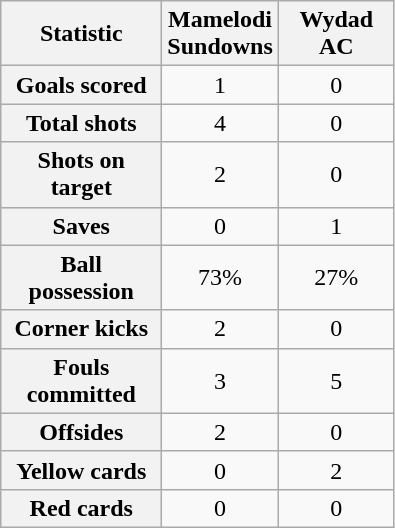<table class="wikitable plainrowheaders" style="text-align:center">
<tr>
<th scope="col" style="width:100px">Statistic</th>
<th scope="col" style="width:70px">Mamelodi Sundowns</th>
<th scope="col" style="width:70px">Wydad AC</th>
</tr>
<tr>
<th scope=row>Goals scored</th>
<td>1</td>
<td>0</td>
</tr>
<tr>
<th scope=row>Total shots</th>
<td>4</td>
<td>0</td>
</tr>
<tr>
<th scope=row>Shots on target</th>
<td>2</td>
<td>0</td>
</tr>
<tr>
<th scope=row>Saves</th>
<td>0</td>
<td>1</td>
</tr>
<tr>
<th scope=row>Ball possession</th>
<td>73%</td>
<td>27%</td>
</tr>
<tr>
<th scope=row>Corner kicks</th>
<td>2</td>
<td>0</td>
</tr>
<tr>
<th scope=row>Fouls committed</th>
<td>3</td>
<td>5</td>
</tr>
<tr>
<th scope=row>Offsides</th>
<td>2</td>
<td>0</td>
</tr>
<tr>
<th scope=row>Yellow cards</th>
<td>0</td>
<td>2</td>
</tr>
<tr>
<th scope=row>Red cards</th>
<td>0</td>
<td>0</td>
</tr>
</table>
